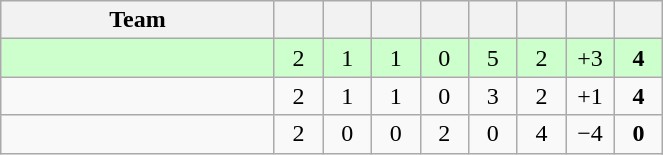<table class="wikitable" style="text-align: center;">
<tr>
<th width="175">Team</th>
<th width="25"></th>
<th width="25"></th>
<th width="25"></th>
<th width="25"></th>
<th width="25"></th>
<th width="25"></th>
<th width="25"></th>
<th width="25"></th>
</tr>
<tr style="background-color:#ccffcc">
<td align=left></td>
<td>2</td>
<td>1</td>
<td>1</td>
<td>0</td>
<td>5</td>
<td>2</td>
<td>+3</td>
<td><strong>4</strong></td>
</tr>
<tr>
<td align=left></td>
<td>2</td>
<td>1</td>
<td>1</td>
<td>0</td>
<td>3</td>
<td>2</td>
<td>+1</td>
<td><strong>4</strong></td>
</tr>
<tr>
<td align=left></td>
<td>2</td>
<td>0</td>
<td>0</td>
<td>2</td>
<td>0</td>
<td>4</td>
<td>−4</td>
<td><strong>0</strong></td>
</tr>
</table>
